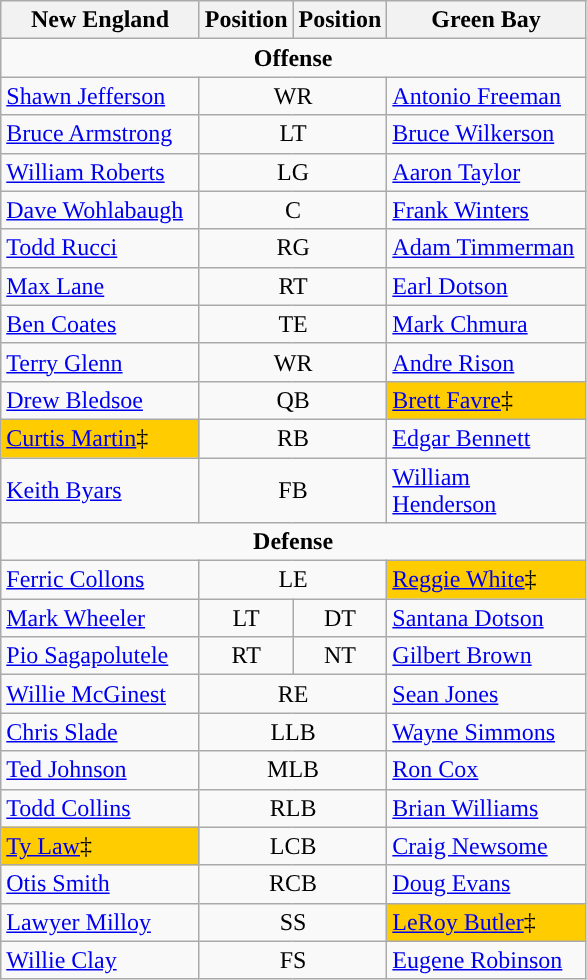<table class="wikitable">
<tr>
<th width="125px">New England</th>
<th>Position</th>
<th>Position</th>
<th width="125px">Green Bay</th>
</tr>
<tr>
<td colspan="4" style="text-align:center"><strong>Offense</strong></td>
</tr>
<tr>
<td><a href='#'>Shawn Jefferson</a></td>
<td colspan="2" style="text-align:center">WR</td>
<td><a href='#'>Antonio Freeman</a></td>
</tr>
<tr>
<td><a href='#'>Bruce Armstrong</a></td>
<td colspan="2" style="text-align:center">LT</td>
<td><a href='#'>Bruce Wilkerson</a></td>
</tr>
<tr>
<td><a href='#'>William Roberts</a></td>
<td colspan="2" style="text-align:center">LG</td>
<td><a href='#'>Aaron Taylor</a></td>
</tr>
<tr>
<td><a href='#'>Dave Wohlabaugh</a></td>
<td colspan="2" style="text-align:center">C</td>
<td><a href='#'>Frank Winters</a></td>
</tr>
<tr>
<td><a href='#'>Todd Rucci</a></td>
<td colspan="2" style="text-align:center">RG</td>
<td><a href='#'>Adam Timmerman</a></td>
</tr>
<tr>
<td><a href='#'>Max Lane</a></td>
<td colspan="2" style="text-align:center">RT</td>
<td><a href='#'>Earl Dotson</a></td>
</tr>
<tr>
<td><a href='#'>Ben Coates</a></td>
<td colspan="2" style="text-align:center">TE</td>
<td><a href='#'>Mark Chmura</a></td>
</tr>
<tr>
<td><a href='#'>Terry Glenn</a></td>
<td colspan="2" style="text-align:center">WR</td>
<td><a href='#'>Andre Rison</a></td>
</tr>
<tr>
<td><a href='#'>Drew Bledsoe</a></td>
<td colspan="2" style="text-align:center">QB</td>
<td bgcolor="#FFCC00"><a href='#'>Brett Favre</a>‡</td>
</tr>
<tr>
<td bgcolor="#FFCC00"><a href='#'>Curtis Martin</a>‡</td>
<td colspan="2" style="text-align:center">RB</td>
<td><a href='#'>Edgar Bennett</a></td>
</tr>
<tr>
<td><a href='#'>Keith Byars</a></td>
<td colspan="2" style="text-align:center">FB</td>
<td><a href='#'>William Henderson</a></td>
</tr>
<tr>
<td colspan="4" style="text-align:center"><strong>Defense</strong></td>
</tr>
<tr>
<td><a href='#'>Ferric Collons</a></td>
<td colspan="2" style="text-align:center">LE</td>
<td bgcolor="#FFCC00"><a href='#'>Reggie White</a>‡</td>
</tr>
<tr>
<td><a href='#'>Mark Wheeler</a></td>
<td style="text-align:center">LT</td>
<td style="text-align:center">DT</td>
<td><a href='#'>Santana Dotson</a></td>
</tr>
<tr>
<td><a href='#'>Pio Sagapolutele</a></td>
<td style="text-align:center">RT</td>
<td style="text-align:center">NT</td>
<td><a href='#'>Gilbert Brown</a></td>
</tr>
<tr>
<td><a href='#'>Willie McGinest</a></td>
<td colspan="2" style="text-align:center">RE</td>
<td><a href='#'>Sean Jones</a></td>
</tr>
<tr>
<td><a href='#'>Chris Slade</a></td>
<td colspan="2" style="text-align:center">LLB</td>
<td><a href='#'>Wayne Simmons</a></td>
</tr>
<tr>
<td><a href='#'>Ted Johnson</a></td>
<td colspan="2" style="text-align:center">MLB</td>
<td><a href='#'>Ron Cox</a></td>
</tr>
<tr>
<td><a href='#'>Todd Collins</a></td>
<td colspan="2" style="text-align:center">RLB</td>
<td><a href='#'>Brian Williams</a></td>
</tr>
<tr>
<td bgcolor="#FFCC00"><a href='#'>Ty Law</a>‡</td>
<td colspan="2" style="text-align:center">LCB</td>
<td><a href='#'>Craig Newsome</a></td>
</tr>
<tr>
<td><a href='#'>Otis Smith</a></td>
<td colspan="2" style="text-align:center">RCB</td>
<td><a href='#'>Doug Evans</a></td>
</tr>
<tr>
<td><a href='#'>Lawyer Milloy</a></td>
<td colspan="2" style="text-align:center">SS</td>
<td bgcolor="#FFCC00"><a href='#'>LeRoy Butler</a>‡</td>
</tr>
<tr>
<td><a href='#'>Willie Clay</a></td>
<td colspan="2" style="text-align:center">FS</td>
<td><a href='#'>Eugene Robinson</a></td>
</tr>
</table>
